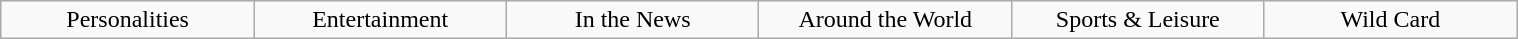<table class="wikitable" style="text-align: center; width: 80%; margin: 1em auto;">
<tr>
<td style="width:70pt;">Personalities</td>
<td style="width:70pt;">Entertainment</td>
<td style="width:70pt;">In the News</td>
<td style="width:70pt;">Around the World</td>
<td style="width:70pt;">Sports & Leisure</td>
<td style="width:70pt;">Wild Card</td>
</tr>
</table>
